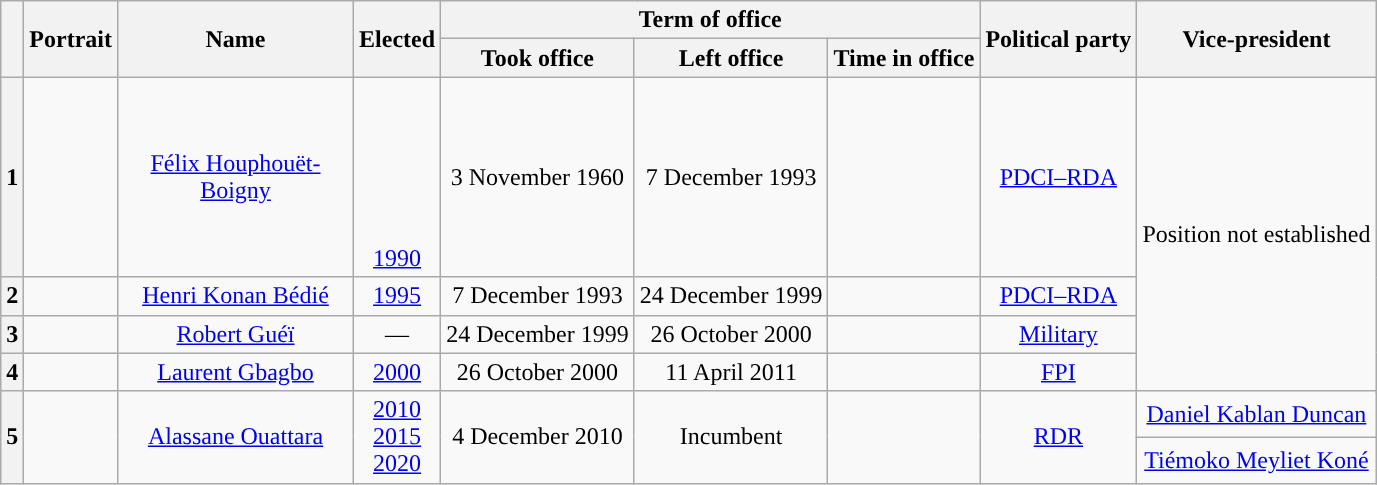<table class="wikitable" style="text-align:center">
<tr>
<th rowspan="2"></th>
<th rowspan="2">Portrait</th>
<th rowspan="2" width="150">Name<br></th>
<th rowspan="2">Elected</th>
<th colspan="3">Term of office</th>
<th rowspan="2">Political party<br></th>
<th rowspan="2">Vice-president</th>
</tr>
<tr>
<th>Took office</th>
<th>Left office</th>
<th>Time in office</th>
</tr>
<tr>
<th style="background-color:">1</th>
<td></td>
<td><a href='#'>Félix Houphouët-Boigny</a><br></td>
<td><br><br><br><br><br><br><a href='#'>1990</a></td>
<td>3 November 1960</td>
<td>7 December 1993</td>
<td></td>
<td><a href='#'>PDCI–RDA</a></td>
<td rowspan="5">Position not established</td>
</tr>
<tr>
<th style="background-color:">2</th>
<td></td>
<td><a href='#'>Henri Konan Bédié</a><br></td>
<td><a href='#'>1995</a></td>
<td>7 December 1993</td>
<td>24 December 1999<br></td>
<td></td>
<td><a href='#'>PDCI–RDA</a></td>
</tr>
<tr>
<th style="background-color:">3</th>
<td></td>
<td><a href='#'>Robert Guéï</a><br></td>
<td>—</td>
<td>24 December 1999</td>
<td>26 October 2000</td>
<td></td>
<td><a href='#'>Military</a></td>
</tr>
<tr>
<th style="background-color:">4</th>
<td></td>
<td><a href='#'>Laurent Gbagbo</a><br></td>
<td><a href='#'>2000</a></td>
<td>26 October 2000</td>
<td>11 April 2011<br></td>
<td></td>
<td><a href='#'>FPI</a></td>
</tr>
<tr>
<th rowspan="3" style="background-color:">5</th>
<td rowspan="3"></td>
<td rowspan="3"><a href='#'>Alassane Ouattara</a><br></td>
<td rowspan="3"><a href='#'>2010</a><br><a href='#'>2015</a><br><a href='#'>2020</a></td>
<td rowspan="3">4 December 2010</td>
<td rowspan="3">Incumbent</td>
<td rowspan="3"></td>
<td rowspan="3"><a href='#'>RDR</a><br></td>
</tr>
<tr>
<td><a href='#'>Daniel Kablan Duncan</a></td>
</tr>
<tr>
<td><a href='#'>Tiémoko Meyliet Koné</a></td>
</tr>
</table>
